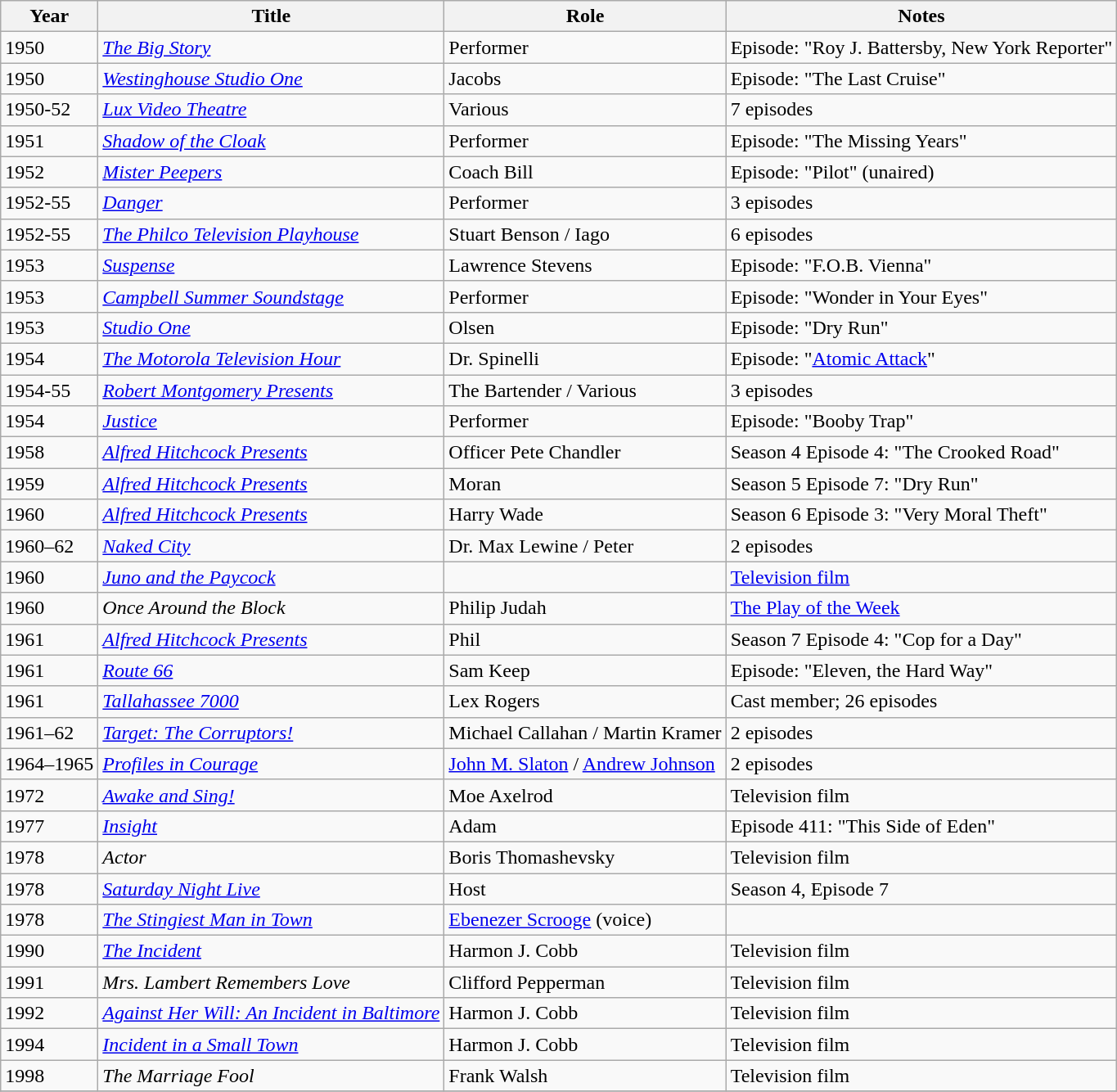<table class="wikitable unsortable">
<tr style="text-align:center;">
<th>Year</th>
<th>Title</th>
<th>Role</th>
<th class="unsortable">Notes</th>
</tr>
<tr>
<td>1950</td>
<td><em><a href='#'>The Big Story</a></em></td>
<td>Performer</td>
<td>Episode: "Roy J. Battersby, New York Reporter"</td>
</tr>
<tr>
<td>1950</td>
<td><em><a href='#'>Westinghouse Studio One</a></em></td>
<td>Jacobs</td>
<td>Episode: "The Last Cruise"</td>
</tr>
<tr>
<td>1950-52</td>
<td><em><a href='#'>Lux Video Theatre</a></em></td>
<td>Various</td>
<td>7 episodes</td>
</tr>
<tr>
<td>1951</td>
<td><em><a href='#'>Shadow of the Cloak</a></em></td>
<td>Performer</td>
<td>Episode: "The Missing Years"</td>
</tr>
<tr>
<td>1952</td>
<td><em><a href='#'>Mister Peepers</a></em></td>
<td>Coach Bill</td>
<td>Episode: "Pilot" (unaired)</td>
</tr>
<tr>
<td>1952-55</td>
<td><em><a href='#'>Danger</a></em></td>
<td>Performer</td>
<td>3 episodes</td>
</tr>
<tr>
<td>1952-55</td>
<td><em><a href='#'>The Philco Television Playhouse</a></em></td>
<td>Stuart Benson / Iago</td>
<td>6 episodes</td>
</tr>
<tr>
<td>1953</td>
<td><em><a href='#'>Suspense</a></em></td>
<td>Lawrence Stevens</td>
<td>Episode: "F.O.B. Vienna"</td>
</tr>
<tr>
<td>1953</td>
<td><em><a href='#'>Campbell Summer Soundstage</a></em></td>
<td>Performer</td>
<td>Episode: "Wonder in Your Eyes"</td>
</tr>
<tr>
<td>1953</td>
<td><em><a href='#'>Studio One</a></em></td>
<td>Olsen</td>
<td>Episode: "Dry Run"</td>
</tr>
<tr>
<td>1954</td>
<td><em><a href='#'>The Motorola Television Hour</a></em></td>
<td>Dr. Spinelli</td>
<td>Episode: "<a href='#'>Atomic Attack</a>"</td>
</tr>
<tr>
<td>1954-55</td>
<td><em><a href='#'>Robert Montgomery Presents</a></em></td>
<td>The Bartender / Various</td>
<td>3 episodes</td>
</tr>
<tr>
<td>1954</td>
<td><em><a href='#'>Justice</a></em></td>
<td>Performer</td>
<td>Episode: "Booby Trap"</td>
</tr>
<tr>
<td>1958</td>
<td><em><a href='#'>Alfred Hitchcock Presents</a></em></td>
<td>Officer Pete Chandler</td>
<td>Season 4 Episode 4: "The Crooked Road"</td>
</tr>
<tr>
<td>1959</td>
<td><em><a href='#'>Alfred Hitchcock Presents</a></em></td>
<td>Moran</td>
<td>Season 5 Episode 7: "Dry Run"</td>
</tr>
<tr>
<td>1960</td>
<td><em><a href='#'>Alfred Hitchcock Presents</a></em></td>
<td>Harry Wade</td>
<td>Season 6 Episode 3: "Very Moral Theft"</td>
</tr>
<tr>
<td>1960–62</td>
<td><em><a href='#'>Naked City</a></em></td>
<td>Dr. Max Lewine / Peter</td>
<td>2 episodes</td>
</tr>
<tr>
<td>1960</td>
<td><em><a href='#'>Juno and the Paycock</a></em></td>
<td></td>
<td><a href='#'>Television film</a></td>
</tr>
<tr>
<td>1960</td>
<td><em>Once Around the Block</em></td>
<td>Philip Judah</td>
<td><a href='#'>The Play of the Week</a></td>
</tr>
<tr>
<td>1961</td>
<td><em><a href='#'>Alfred Hitchcock Presents</a></em></td>
<td>Phil</td>
<td>Season 7 Episode 4: "Cop for a Day"</td>
</tr>
<tr>
<td>1961</td>
<td><em><a href='#'>Route 66</a></em></td>
<td>Sam Keep</td>
<td>Episode: "Eleven, the Hard Way"</td>
</tr>
<tr>
<td>1961</td>
<td><em><a href='#'>Tallahassee 7000</a></em></td>
<td>Lex Rogers</td>
<td>Cast member; 26 episodes</td>
</tr>
<tr>
<td>1961–62</td>
<td><em><a href='#'>Target: The Corruptors!</a></em></td>
<td>Michael Callahan / Martin Kramer</td>
<td>2 episodes</td>
</tr>
<tr>
<td>1964–1965</td>
<td><em><a href='#'>Profiles in Courage</a></em></td>
<td><a href='#'>John M. Slaton</a> / <a href='#'>Andrew Johnson</a></td>
<td>2 episodes</td>
</tr>
<tr>
<td>1972</td>
<td><em><a href='#'>Awake and Sing!</a></em></td>
<td>Moe Axelrod</td>
<td>Television film</td>
</tr>
<tr>
<td>1977</td>
<td><em><a href='#'>Insight</a></em></td>
<td>Adam</td>
<td>Episode 411: "This Side of Eden"</td>
</tr>
<tr>
<td>1978</td>
<td><em>Actor</em></td>
<td>Boris Thomashevsky</td>
<td>Television film</td>
</tr>
<tr>
<td>1978</td>
<td><em><a href='#'>Saturday Night Live</a></em></td>
<td>Host</td>
<td>Season 4, Episode 7</td>
</tr>
<tr>
<td>1978</td>
<td><em><a href='#'>The Stingiest Man in Town</a></em></td>
<td><a href='#'>Ebenezer Scrooge</a> (voice)</td>
<td></td>
</tr>
<tr>
<td>1990</td>
<td><em><a href='#'>The Incident</a></em></td>
<td>Harmon J. Cobb</td>
<td>Television film</td>
</tr>
<tr>
<td>1991</td>
<td><em>Mrs. Lambert Remembers Love</em></td>
<td>Clifford Pepperman</td>
<td>Television film</td>
</tr>
<tr>
<td>1992</td>
<td><em><a href='#'>Against Her Will: An Incident in Baltimore</a></em></td>
<td>Harmon J. Cobb</td>
<td>Television film</td>
</tr>
<tr>
<td>1994</td>
<td><em><a href='#'>Incident in a Small Town</a></em></td>
<td>Harmon J. Cobb</td>
<td>Television film</td>
</tr>
<tr>
<td>1998</td>
<td><em>The Marriage Fool</em></td>
<td>Frank Walsh</td>
<td>Television film</td>
</tr>
<tr>
</tr>
</table>
